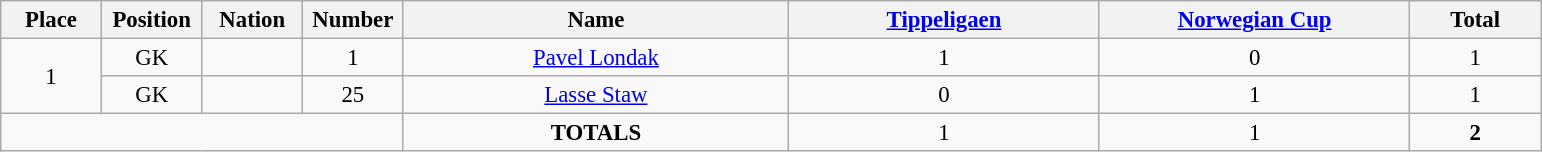<table class="wikitable" style="font-size: 95%; text-align: center;">
<tr>
<th width=60>Place</th>
<th width=60>Position</th>
<th width=60>Nation</th>
<th width=60>Number</th>
<th width=250>Name</th>
<th width=200><a href='#'>Tippeligaen</a></th>
<th width=200><a href='#'>Norwegian Cup</a></th>
<th width=80><strong>Total</strong></th>
</tr>
<tr>
<td rowspan="2">1</td>
<td>GK</td>
<td></td>
<td>1</td>
<td><a href='#'>Pavel Londak</a></td>
<td>1</td>
<td>0</td>
<td>1</td>
</tr>
<tr>
<td>GK</td>
<td></td>
<td>25</td>
<td><a href='#'>Lasse Staw</a></td>
<td>0</td>
<td>1</td>
<td>1</td>
</tr>
<tr>
<td colspan="4"></td>
<td><strong>TOTALS</strong></td>
<td>1</td>
<td>1</td>
<td><strong>2</strong></td>
</tr>
</table>
